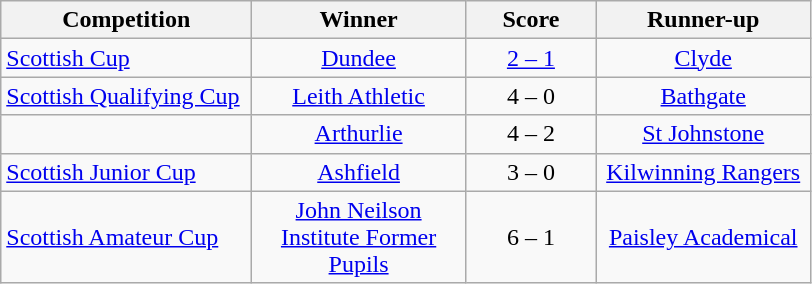<table class="wikitable" style="text-align: center;">
<tr>
<th width=160>Competition</th>
<th width=135>Winner</th>
<th width=80>Score</th>
<th width=135>Runner-up</th>
</tr>
<tr>
<td align=left><a href='#'>Scottish Cup</a></td>
<td><a href='#'>Dundee</a></td>
<td><a href='#'>2 – 1</a></td>
<td><a href='#'>Clyde</a></td>
</tr>
<tr>
<td align=left><a href='#'>Scottish Qualifying Cup</a></td>
<td><a href='#'>Leith Athletic</a></td>
<td>4 – 0</td>
<td><a href='#'>Bathgate</a></td>
</tr>
<tr>
<td align=left></td>
<td><a href='#'>Arthurlie</a></td>
<td>4 – 2</td>
<td><a href='#'>St Johnstone</a></td>
</tr>
<tr>
<td align=left><a href='#'>Scottish Junior Cup</a></td>
<td><a href='#'>Ashfield</a></td>
<td>3 – 0</td>
<td><a href='#'>Kilwinning Rangers</a></td>
</tr>
<tr>
<td align=left><a href='#'>Scottish Amateur Cup</a></td>
<td><a href='#'>John Neilson Institute Former Pupils</a></td>
<td>6 – 1</td>
<td><a href='#'>Paisley Academical</a></td>
</tr>
</table>
